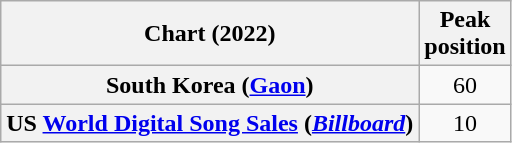<table class="wikitable sortable plainrowheaders" style="text-align:center">
<tr>
<th scope="col">Chart (2022)</th>
<th scope="col">Peak<br>position</th>
</tr>
<tr>
<th scope="row">South Korea (<a href='#'>Gaon</a>)</th>
<td>60</td>
</tr>
<tr>
<th scope="row">US <a href='#'>World Digital Song Sales</a> (<em><a href='#'>Billboard</a></em>)</th>
<td>10</td>
</tr>
</table>
